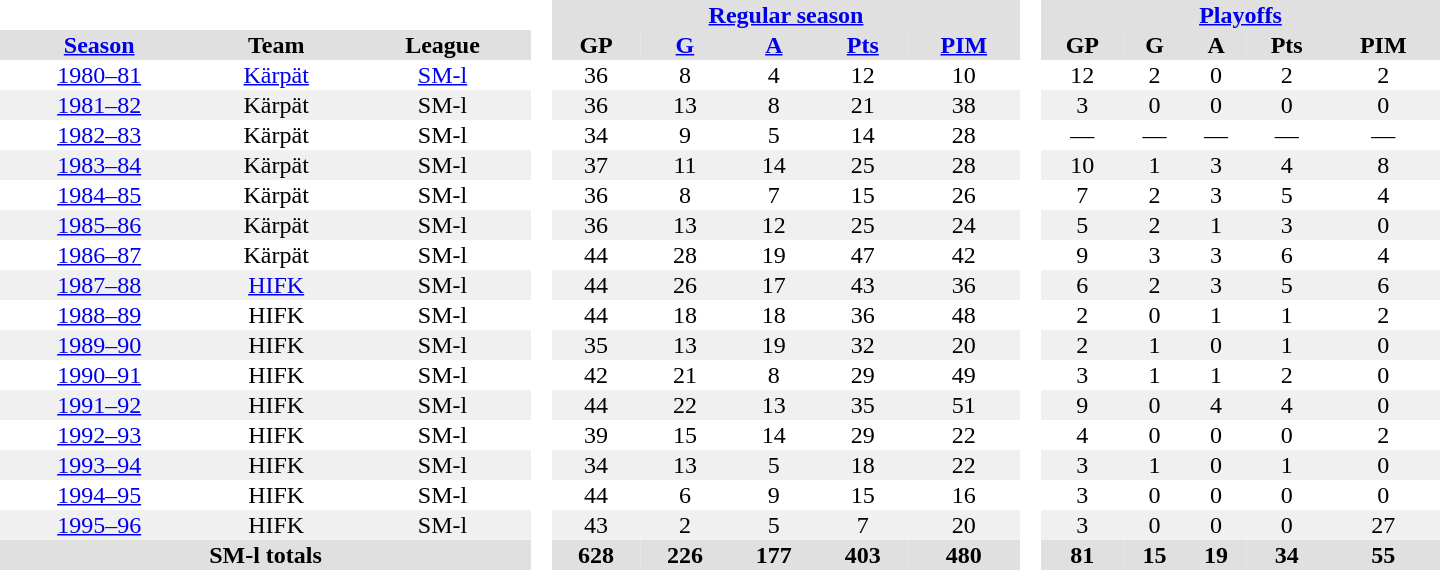<table border="0" cellpadding="1" cellspacing="0" style="text-align:center; width:60em">
<tr bgcolor="#e0e0e0">
<th colspan="3" bgcolor="#ffffff"> </th>
<th rowspan="99" bgcolor="#ffffff"> </th>
<th colspan="5"><a href='#'>Regular season</a></th>
<th rowspan="99" bgcolor="#ffffff"> </th>
<th colspan="5"><a href='#'>Playoffs</a></th>
</tr>
<tr bgcolor="#e0e0e0">
<th><a href='#'>Season</a></th>
<th>Team</th>
<th>League</th>
<th>GP</th>
<th><a href='#'>G</a></th>
<th><a href='#'>A</a></th>
<th><a href='#'>Pts</a></th>
<th><a href='#'>PIM</a></th>
<th>GP</th>
<th>G</th>
<th>A</th>
<th>Pts</th>
<th>PIM</th>
</tr>
<tr>
<td><a href='#'>1980–81</a></td>
<td><a href='#'>Kärpät</a></td>
<td><a href='#'>SM-l</a></td>
<td>36</td>
<td>8</td>
<td>4</td>
<td>12</td>
<td>10</td>
<td>12</td>
<td>2</td>
<td>0</td>
<td>2</td>
<td>2</td>
</tr>
<tr bgcolor="#f0f0f0">
<td><a href='#'>1981–82</a></td>
<td>Kärpät</td>
<td>SM-l</td>
<td>36</td>
<td>13</td>
<td>8</td>
<td>21</td>
<td>38</td>
<td>3</td>
<td>0</td>
<td>0</td>
<td>0</td>
<td>0</td>
</tr>
<tr>
<td><a href='#'>1982–83</a></td>
<td>Kärpät</td>
<td>SM-l</td>
<td>34</td>
<td>9</td>
<td>5</td>
<td>14</td>
<td>28</td>
<td>—</td>
<td>—</td>
<td>—</td>
<td>—</td>
<td>—</td>
</tr>
<tr bgcolor="#f0f0f0">
<td><a href='#'>1983–84</a></td>
<td>Kärpät</td>
<td>SM-l</td>
<td>37</td>
<td>11</td>
<td>14</td>
<td>25</td>
<td>28</td>
<td>10</td>
<td>1</td>
<td>3</td>
<td>4</td>
<td>8</td>
</tr>
<tr>
<td><a href='#'>1984–85</a></td>
<td>Kärpät</td>
<td>SM-l</td>
<td>36</td>
<td>8</td>
<td>7</td>
<td>15</td>
<td>26</td>
<td>7</td>
<td>2</td>
<td>3</td>
<td>5</td>
<td>4</td>
</tr>
<tr bgcolor="#f0f0f0">
<td><a href='#'>1985–86</a></td>
<td>Kärpät</td>
<td>SM-l</td>
<td>36</td>
<td>13</td>
<td>12</td>
<td>25</td>
<td>24</td>
<td>5</td>
<td>2</td>
<td>1</td>
<td>3</td>
<td>0</td>
</tr>
<tr>
<td><a href='#'>1986–87</a></td>
<td>Kärpät</td>
<td>SM-l</td>
<td>44</td>
<td>28</td>
<td>19</td>
<td>47</td>
<td>42</td>
<td>9</td>
<td>3</td>
<td>3</td>
<td>6</td>
<td>4</td>
</tr>
<tr bgcolor="#f0f0f0">
<td><a href='#'>1987–88</a></td>
<td><a href='#'>HIFK</a></td>
<td>SM-l</td>
<td>44</td>
<td>26</td>
<td>17</td>
<td>43</td>
<td>36</td>
<td>6</td>
<td>2</td>
<td>3</td>
<td>5</td>
<td>6</td>
</tr>
<tr>
<td><a href='#'>1988–89</a></td>
<td>HIFK</td>
<td>SM-l</td>
<td>44</td>
<td>18</td>
<td>18</td>
<td>36</td>
<td>48</td>
<td>2</td>
<td>0</td>
<td>1</td>
<td>1</td>
<td>2</td>
</tr>
<tr bgcolor="#f0f0f0">
<td><a href='#'>1989–90</a></td>
<td>HIFK</td>
<td>SM-l</td>
<td>35</td>
<td>13</td>
<td>19</td>
<td>32</td>
<td>20</td>
<td>2</td>
<td>1</td>
<td>0</td>
<td>1</td>
<td>0</td>
</tr>
<tr>
<td><a href='#'>1990–91</a></td>
<td>HIFK</td>
<td>SM-l</td>
<td>42</td>
<td>21</td>
<td>8</td>
<td>29</td>
<td>49</td>
<td>3</td>
<td>1</td>
<td>1</td>
<td>2</td>
<td>0</td>
</tr>
<tr bgcolor="#f0f0f0">
<td><a href='#'>1991–92</a></td>
<td>HIFK</td>
<td>SM-l</td>
<td>44</td>
<td>22</td>
<td>13</td>
<td>35</td>
<td>51</td>
<td>9</td>
<td>0</td>
<td>4</td>
<td>4</td>
<td>0</td>
</tr>
<tr>
<td><a href='#'>1992–93</a></td>
<td>HIFK</td>
<td>SM-l</td>
<td>39</td>
<td>15</td>
<td>14</td>
<td>29</td>
<td>22</td>
<td>4</td>
<td>0</td>
<td>0</td>
<td>0</td>
<td>2</td>
</tr>
<tr bgcolor="#f0f0f0">
<td><a href='#'>1993–94</a></td>
<td>HIFK</td>
<td>SM-l</td>
<td>34</td>
<td>13</td>
<td>5</td>
<td>18</td>
<td>22</td>
<td>3</td>
<td>1</td>
<td>0</td>
<td>1</td>
<td>0</td>
</tr>
<tr>
<td><a href='#'>1994–95</a></td>
<td>HIFK</td>
<td>SM-l</td>
<td>44</td>
<td>6</td>
<td>9</td>
<td>15</td>
<td>16</td>
<td>3</td>
<td>0</td>
<td>0</td>
<td>0</td>
<td>0</td>
</tr>
<tr bgcolor="#f0f0f0">
<td><a href='#'>1995–96</a></td>
<td>HIFK</td>
<td>SM-l</td>
<td>43</td>
<td>2</td>
<td>5</td>
<td>7</td>
<td>20</td>
<td>3</td>
<td>0</td>
<td>0</td>
<td>0</td>
<td>27</td>
</tr>
<tr bgcolor="#e0e0e0">
<th colspan="3">SM-l totals</th>
<th>628</th>
<th>226</th>
<th>177</th>
<th>403</th>
<th>480</th>
<th>81</th>
<th>15</th>
<th>19</th>
<th>34</th>
<th>55</th>
</tr>
</table>
